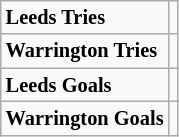<table class="wikitable" style="font-size:85%;">
<tr>
<td><strong>Leeds Tries</strong></td>
<td></td>
</tr>
<tr>
<td><strong>Warrington Tries</strong></td>
<td></td>
</tr>
<tr>
<td><strong>Leeds Goals</strong></td>
<td></td>
</tr>
<tr>
<td><strong>Warrington Goals</strong></td>
<td></td>
</tr>
</table>
